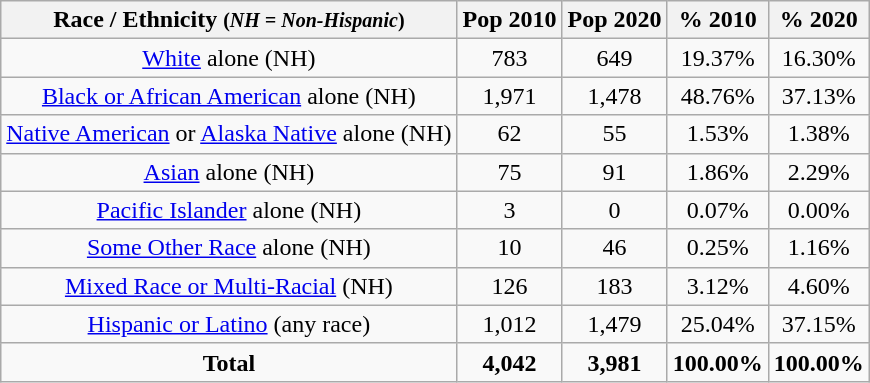<table class="wikitable" style="text-align:center;">
<tr>
<th>Race / Ethnicity <small>(<em>NH = Non-Hispanic</em>)</small></th>
<th>Pop 2010</th>
<th>Pop 2020</th>
<th>% 2010</th>
<th>% 2020</th>
</tr>
<tr>
<td><a href='#'>White</a> alone (NH)</td>
<td>783</td>
<td>649</td>
<td>19.37%</td>
<td>16.30%</td>
</tr>
<tr>
<td><a href='#'>Black or African American</a> alone (NH)</td>
<td>1,971</td>
<td>1,478</td>
<td>48.76%</td>
<td>37.13%</td>
</tr>
<tr>
<td><a href='#'>Native American</a> or <a href='#'>Alaska Native</a> alone (NH)</td>
<td>62</td>
<td>55</td>
<td>1.53%</td>
<td>1.38%</td>
</tr>
<tr>
<td><a href='#'>Asian</a> alone (NH)</td>
<td>75</td>
<td>91</td>
<td>1.86%</td>
<td>2.29%</td>
</tr>
<tr>
<td><a href='#'>Pacific Islander</a> alone (NH)</td>
<td>3</td>
<td>0</td>
<td>0.07%</td>
<td>0.00%</td>
</tr>
<tr>
<td><a href='#'>Some Other Race</a> alone (NH)</td>
<td>10</td>
<td>46</td>
<td>0.25%</td>
<td>1.16%</td>
</tr>
<tr>
<td><a href='#'>Mixed Race or Multi-Racial</a> (NH)</td>
<td>126</td>
<td>183</td>
<td>3.12%</td>
<td>4.60%</td>
</tr>
<tr>
<td><a href='#'>Hispanic or Latino</a> (any race)</td>
<td>1,012</td>
<td>1,479</td>
<td>25.04%</td>
<td>37.15%</td>
</tr>
<tr>
<td><strong>Total</strong></td>
<td><strong>4,042</strong></td>
<td><strong>3,981</strong></td>
<td><strong>100.00%</strong></td>
<td><strong>100.00%</strong></td>
</tr>
</table>
